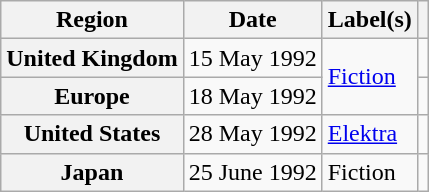<table class="wikitable plainrowheaders">
<tr>
<th scope="col">Region</th>
<th scope="col">Date</th>
<th scope="col">Label(s)</th>
<th scope="col"></th>
</tr>
<tr>
<th scope="row">United Kingdom</th>
<td>15 May 1992</td>
<td rowspan="2"><a href='#'>Fiction</a></td>
<td></td>
</tr>
<tr>
<th scope="row">Europe</th>
<td>18 May 1992</td>
<td></td>
</tr>
<tr>
<th scope="row">United States</th>
<td>28 May 1992</td>
<td><a href='#'>Elektra</a></td>
<td></td>
</tr>
<tr>
<th scope="row">Japan</th>
<td>25 June 1992</td>
<td>Fiction</td>
<td></td>
</tr>
</table>
